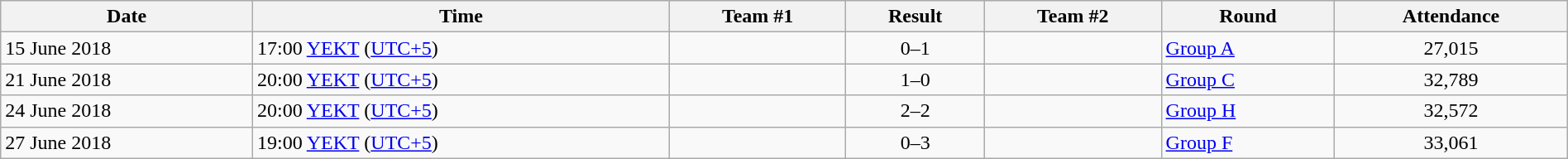<table class="wikitable" style="text-align:left; width:100%;">
<tr>
<th>Date</th>
<th>Time</th>
<th>Team #1</th>
<th>Result</th>
<th>Team #2</th>
<th>Round</th>
<th>Attendance</th>
</tr>
<tr>
<td>15 June 2018</td>
<td>17:00 <a href='#'>YEKT</a> (<a href='#'>UTC+5</a>)</td>
<td></td>
<td style="text-align:center;">0–1</td>
<td></td>
<td><a href='#'>Group A</a></td>
<td style="text-align:center;">27,015</td>
</tr>
<tr>
<td>21 June 2018</td>
<td>20:00 <a href='#'>YEKT</a> (<a href='#'>UTC+5</a>)</td>
<td></td>
<td style="text-align:center;">1–0</td>
<td></td>
<td><a href='#'>Group C</a></td>
<td style="text-align:center;">32,789</td>
</tr>
<tr>
<td>24 June 2018</td>
<td>20:00 <a href='#'>YEKT</a> (<a href='#'>UTC+5</a>)</td>
<td></td>
<td style="text-align:center;">2–2</td>
<td></td>
<td><a href='#'>Group H</a></td>
<td style="text-align:center;">32,572</td>
</tr>
<tr>
<td>27 June 2018</td>
<td>19:00 <a href='#'>YEKT</a> (<a href='#'>UTC+5</a>)</td>
<td></td>
<td style="text-align:center;">0–3</td>
<td></td>
<td><a href='#'>Group F</a></td>
<td style="text-align:center;">33,061</td>
</tr>
</table>
